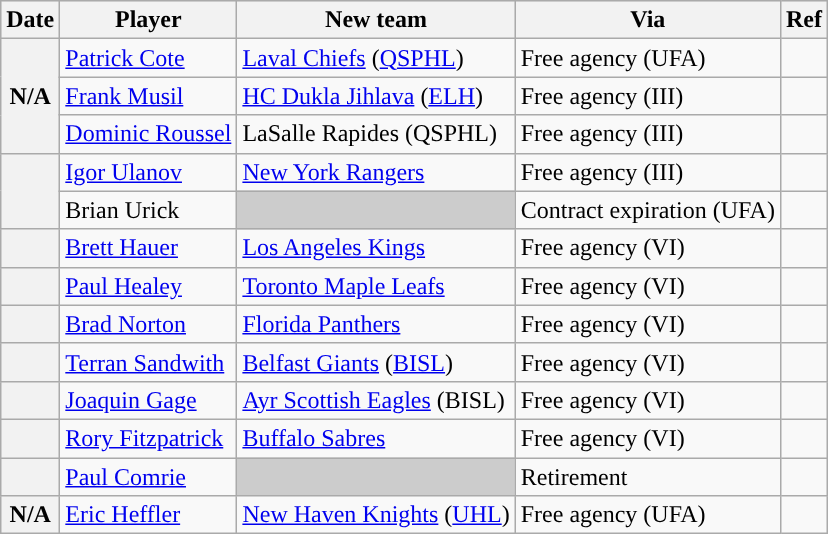<table class="wikitable plainrowheaders">
<tr style="background:#ddd; text-align:center;">
<th>Date</th>
<th>Player</th>
<th>New team</th>
<th>Via</th>
<th>Ref</th>
</tr>
<tr>
<th scope="row" rowspan=3>N/A</th>
<td><a href='#'>Patrick Cote</a></td>
<td><a href='#'>Laval Chiefs</a> (<a href='#'>QSPHL</a>)</td>
<td>Free agency (UFA)</td>
<td></td>
</tr>
<tr>
<td><a href='#'>Frank Musil</a></td>
<td><a href='#'>HC Dukla Jihlava</a> (<a href='#'>ELH</a>)</td>
<td>Free agency (III)</td>
<td></td>
</tr>
<tr>
<td><a href='#'>Dominic Roussel</a></td>
<td>LaSalle Rapides (QSPHL)</td>
<td>Free agency (III)</td>
<td></td>
</tr>
<tr>
<th scope="row" rowspan=2></th>
<td><a href='#'>Igor Ulanov</a></td>
<td><a href='#'>New York Rangers</a></td>
<td>Free agency (III)</td>
<td></td>
</tr>
<tr>
<td>Brian Urick</td>
<td style="background:#ccc"></td>
<td>Contract expiration (UFA)</td>
<td></td>
</tr>
<tr>
<th scope="row"></th>
<td><a href='#'>Brett Hauer</a></td>
<td><a href='#'>Los Angeles Kings</a></td>
<td>Free agency (VI)</td>
<td></td>
</tr>
<tr>
<th scope="row"></th>
<td><a href='#'>Paul Healey</a></td>
<td><a href='#'>Toronto Maple Leafs</a></td>
<td>Free agency (VI)</td>
<td></td>
</tr>
<tr>
<th scope="row"></th>
<td><a href='#'>Brad Norton</a></td>
<td><a href='#'>Florida Panthers</a></td>
<td>Free agency (VI)</td>
<td></td>
</tr>
<tr>
<th scope="row"></th>
<td><a href='#'>Terran Sandwith</a></td>
<td><a href='#'>Belfast Giants</a> (<a href='#'>BISL</a>)</td>
<td>Free agency (VI)</td>
<td></td>
</tr>
<tr>
<th scope="row"></th>
<td><a href='#'>Joaquin Gage</a></td>
<td><a href='#'>Ayr Scottish Eagles</a> (BISL)</td>
<td>Free agency (VI)</td>
<td></td>
</tr>
<tr>
<th scope="row"></th>
<td><a href='#'>Rory Fitzpatrick</a></td>
<td><a href='#'>Buffalo Sabres</a></td>
<td>Free agency (VI)</td>
<td></td>
</tr>
<tr>
<th scope="row"></th>
<td><a href='#'>Paul Comrie</a></td>
<td style="background:#ccc"></td>
<td>Retirement</td>
<td></td>
</tr>
<tr>
<th scope="row">N/A</th>
<td><a href='#'>Eric Heffler</a></td>
<td><a href='#'>New Haven Knights</a> (<a href='#'>UHL</a>)</td>
<td>Free agency (UFA)</td>
<td></td>
</tr>
</table>
